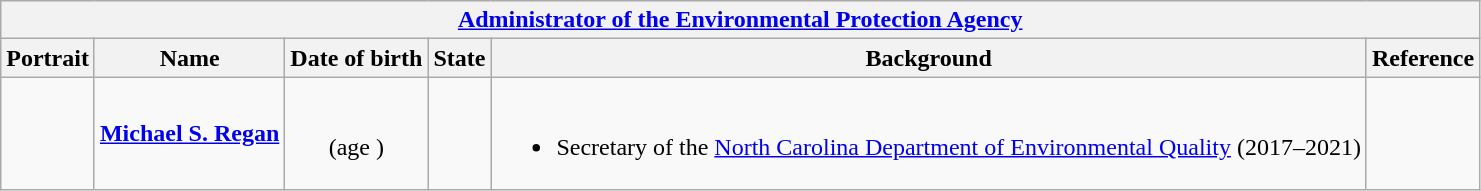<table class="wikitable collapsible" style="text-align:center;">
<tr>
<th colspan="6"><a href='#'>Administrator of the Environmental Protection Agency</a></th>
</tr>
<tr>
<th>Portrait</th>
<th>Name</th>
<th>Date of birth</th>
<th>State</th>
<th>Background</th>
<th>Reference</th>
</tr>
<tr>
<td></td>
<td><strong><a href='#'>Michael S. Regan</a></strong></td>
<td><br>(age )</td>
<td></td>
<td><br><ul><li>Secretary of the <a href='#'>North Carolina Department of Environmental Quality</a> (2017–2021)</li></ul></td>
<td></td>
</tr>
</table>
